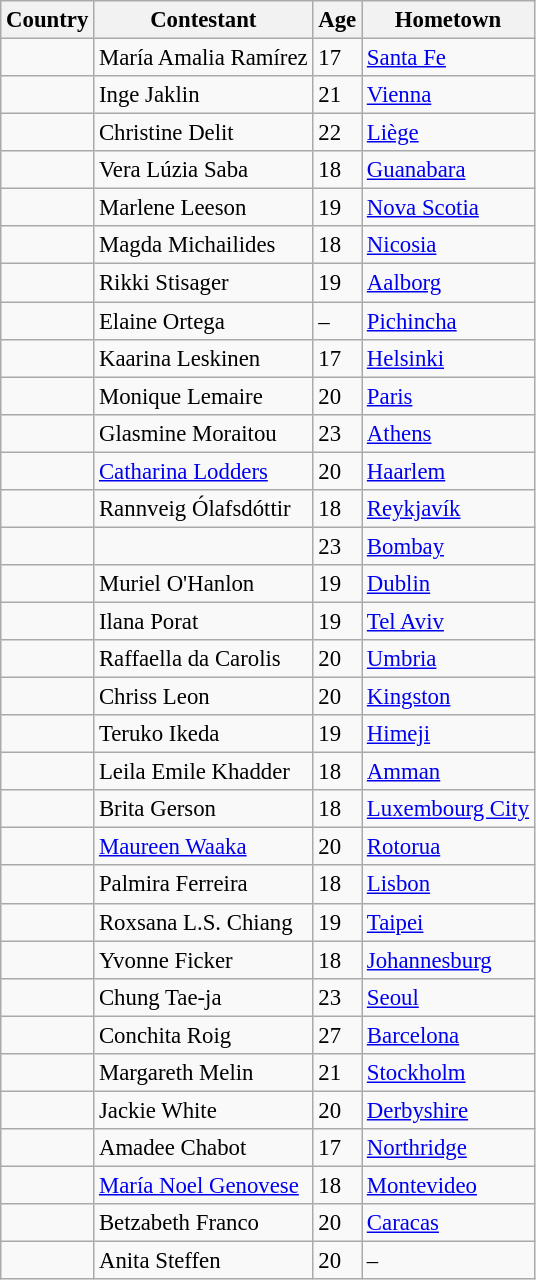<table class="wikitable sortable" style="font-size: 95%;">
<tr>
<th>Country</th>
<th>Contestant</th>
<th>Age</th>
<th>Hometown</th>
</tr>
<tr>
<td></td>
<td>María Amalia Ramírez</td>
<td>17</td>
<td><a href='#'>Santa Fe</a></td>
</tr>
<tr>
<td></td>
<td>Inge Jaklin</td>
<td>21</td>
<td><a href='#'>Vienna</a></td>
</tr>
<tr>
<td></td>
<td>Christine Delit</td>
<td>22</td>
<td><a href='#'>Liège</a></td>
</tr>
<tr>
<td></td>
<td>Vera Lúzia Saba</td>
<td>18</td>
<td><a href='#'>Guanabara</a></td>
</tr>
<tr>
<td></td>
<td>Marlene Leeson</td>
<td>19</td>
<td><a href='#'>Nova Scotia</a></td>
</tr>
<tr>
<td></td>
<td>Magda Michailides</td>
<td>18</td>
<td><a href='#'>Nicosia</a></td>
</tr>
<tr>
<td></td>
<td>Rikki Stisager</td>
<td>19</td>
<td><a href='#'>Aalborg</a></td>
</tr>
<tr>
<td></td>
<td>Elaine Ortega</td>
<td>–</td>
<td><a href='#'>Pichincha</a></td>
</tr>
<tr>
<td></td>
<td>Kaarina Leskinen</td>
<td>17</td>
<td><a href='#'>Helsinki</a></td>
</tr>
<tr>
<td></td>
<td>Monique Lemaire</td>
<td>20</td>
<td><a href='#'>Paris</a></td>
</tr>
<tr>
<td></td>
<td>Glasmine Moraitou</td>
<td>23</td>
<td><a href='#'>Athens</a></td>
</tr>
<tr>
<td></td>
<td><a href='#'>Catharina Lodders</a></td>
<td>20</td>
<td><a href='#'>Haarlem</a></td>
</tr>
<tr>
<td></td>
<td>Rannveig Ólafsdóttir</td>
<td>18</td>
<td><a href='#'>Reykjavík</a></td>
</tr>
<tr>
<td></td>
<td></td>
<td>23</td>
<td><a href='#'>Bombay</a></td>
</tr>
<tr>
<td></td>
<td>Muriel O'Hanlon</td>
<td>19</td>
<td><a href='#'>Dublin</a></td>
</tr>
<tr>
<td></td>
<td>Ilana Porat</td>
<td>19</td>
<td><a href='#'>Tel Aviv</a></td>
</tr>
<tr>
<td></td>
<td>Raffaella da Carolis</td>
<td>20</td>
<td><a href='#'>Umbria</a></td>
</tr>
<tr>
<td></td>
<td>Chriss Leon</td>
<td>20</td>
<td><a href='#'>Kingston</a></td>
</tr>
<tr>
<td></td>
<td>Teruko Ikeda</td>
<td>19</td>
<td><a href='#'>Himeji</a></td>
</tr>
<tr>
<td></td>
<td>Leila Emile Khadder</td>
<td>18</td>
<td><a href='#'>Amman</a></td>
</tr>
<tr>
<td></td>
<td>Brita Gerson</td>
<td>18</td>
<td><a href='#'>Luxembourg City</a></td>
</tr>
<tr>
<td></td>
<td><a href='#'>Maureen Waaka</a></td>
<td>20</td>
<td><a href='#'>Rotorua</a></td>
</tr>
<tr>
<td></td>
<td>Palmira Ferreira</td>
<td>18</td>
<td><a href='#'>Lisbon</a></td>
</tr>
<tr>
<td></td>
<td>Roxsana L.S. Chiang</td>
<td>19</td>
<td><a href='#'>Taipei</a></td>
</tr>
<tr>
<td></td>
<td>Yvonne Ficker</td>
<td>18</td>
<td><a href='#'>Johannesburg</a></td>
</tr>
<tr>
<td></td>
<td>Chung Tae-ja</td>
<td>23</td>
<td><a href='#'>Seoul</a></td>
</tr>
<tr>
<td></td>
<td>Conchita Roig</td>
<td>27</td>
<td><a href='#'>Barcelona</a></td>
</tr>
<tr>
<td></td>
<td>Margareth Melin</td>
<td>21</td>
<td><a href='#'>Stockholm</a></td>
</tr>
<tr>
<td></td>
<td>Jackie White</td>
<td>20</td>
<td><a href='#'>Derbyshire</a></td>
</tr>
<tr>
<td></td>
<td>Amadee Chabot</td>
<td>17</td>
<td><a href='#'>Northridge</a></td>
</tr>
<tr>
<td></td>
<td><a href='#'>María Noel Genovese</a></td>
<td>18</td>
<td><a href='#'>Montevideo</a></td>
</tr>
<tr>
<td></td>
<td>Betzabeth Franco</td>
<td>20</td>
<td><a href='#'>Caracas</a></td>
</tr>
<tr>
<td></td>
<td>Anita Steffen</td>
<td>20</td>
<td>–</td>
</tr>
</table>
